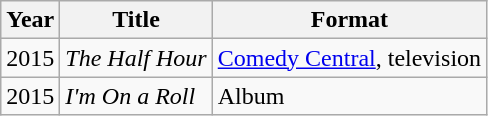<table class="wikitable sortable">
<tr>
<th>Year</th>
<th>Title</th>
<th class="unsortable">Format</th>
</tr>
<tr>
<td>2015</td>
<td><em>The Half Hour</em></td>
<td><a href='#'>Comedy Central</a>, television</td>
</tr>
<tr>
<td>2015</td>
<td><em>I'm On a Roll</em></td>
<td>Album</td>
</tr>
</table>
